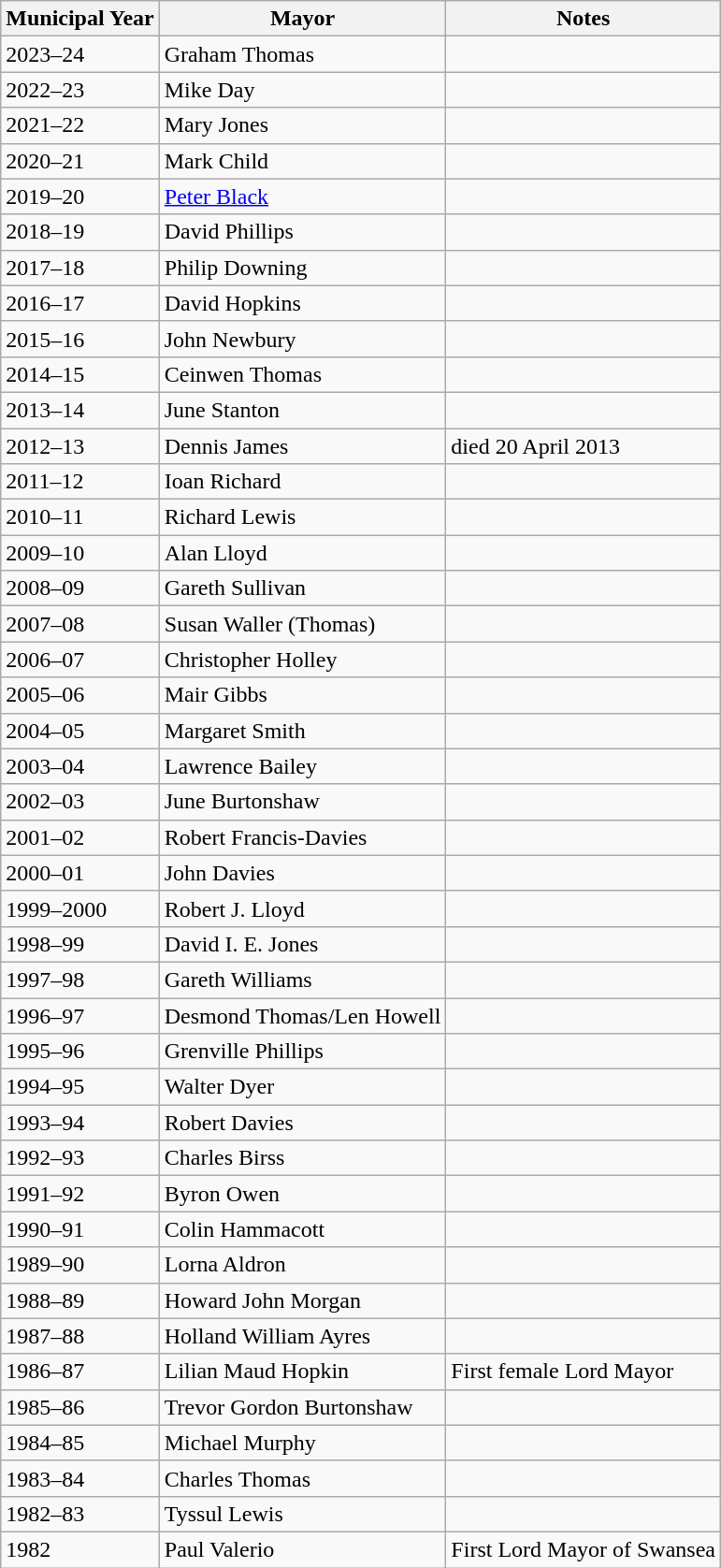<table class="wikitable">
<tr>
<th>Municipal Year</th>
<th>Mayor</th>
<th>Notes</th>
</tr>
<tr>
<td>2023–24</td>
<td>Graham Thomas</td>
<td></td>
</tr>
<tr>
<td>2022–23</td>
<td>Mike Day</td>
<td></td>
</tr>
<tr>
<td>2021–22</td>
<td>Mary Jones</td>
<td></td>
</tr>
<tr>
<td>2020–21</td>
<td>Mark Child</td>
<td></td>
</tr>
<tr>
<td>2019–20</td>
<td><a href='#'>Peter Black</a></td>
<td></td>
</tr>
<tr>
<td>2018–19</td>
<td>David Phillips</td>
<td></td>
</tr>
<tr>
<td>2017–18</td>
<td>Philip Downing</td>
<td></td>
</tr>
<tr>
<td>2016–17</td>
<td>David Hopkins</td>
<td></td>
</tr>
<tr>
<td>2015–16</td>
<td>John Newbury</td>
<td></td>
</tr>
<tr>
<td>2014–15</td>
<td>Ceinwen Thomas</td>
<td></td>
</tr>
<tr>
<td>2013–14</td>
<td>June Stanton</td>
<td></td>
</tr>
<tr>
<td>2012–13</td>
<td>Dennis James</td>
<td>died 20 April 2013</td>
</tr>
<tr>
<td>2011–12</td>
<td>Ioan Richard</td>
<td></td>
</tr>
<tr>
<td>2010–11</td>
<td>Richard Lewis</td>
<td></td>
</tr>
<tr>
<td>2009–10</td>
<td>Alan Lloyd</td>
<td></td>
</tr>
<tr>
<td>2008–09</td>
<td>Gareth Sullivan</td>
<td></td>
</tr>
<tr>
<td>2007–08</td>
<td>Susan Waller (Thomas)</td>
<td></td>
</tr>
<tr>
<td>2006–07</td>
<td>Christopher Holley</td>
<td></td>
</tr>
<tr>
<td>2005–06</td>
<td>Mair Gibbs</td>
<td></td>
</tr>
<tr>
<td>2004–05</td>
<td>Margaret Smith</td>
<td></td>
</tr>
<tr>
<td>2003–04</td>
<td>Lawrence Bailey</td>
<td></td>
</tr>
<tr>
<td>2002–03</td>
<td>June Burtonshaw</td>
<td></td>
</tr>
<tr>
<td>2001–02</td>
<td>Robert Francis-Davies</td>
<td></td>
</tr>
<tr>
<td>2000–01</td>
<td>John Davies</td>
<td></td>
</tr>
<tr>
<td>1999–2000</td>
<td>Robert J. Lloyd</td>
<td></td>
</tr>
<tr>
<td>1998–99</td>
<td>David I. E. Jones</td>
<td></td>
</tr>
<tr>
<td>1997–98</td>
<td>Gareth Williams</td>
<td></td>
</tr>
<tr>
<td>1996–97</td>
<td>Desmond Thomas/Len Howell</td>
<td></td>
</tr>
<tr>
<td>1995–96</td>
<td>Grenville Phillips</td>
<td></td>
</tr>
<tr>
<td>1994–95</td>
<td>Walter Dyer</td>
<td></td>
</tr>
<tr>
<td>1993–94</td>
<td>Robert Davies</td>
<td></td>
</tr>
<tr>
<td>1992–93</td>
<td>Charles Birss</td>
<td></td>
</tr>
<tr>
<td>1991–92</td>
<td>Byron Owen</td>
<td></td>
</tr>
<tr>
<td>1990–91</td>
<td>Colin Hammacott</td>
<td></td>
</tr>
<tr>
<td>1989–90</td>
<td>Lorna Aldron</td>
<td></td>
</tr>
<tr>
<td>1988–89</td>
<td>Howard John Morgan</td>
<td></td>
</tr>
<tr>
<td>1987–88</td>
<td>Holland William Ayres</td>
<td></td>
</tr>
<tr>
<td>1986–87</td>
<td>Lilian Maud Hopkin</td>
<td>First female Lord Mayor</td>
</tr>
<tr>
<td>1985–86</td>
<td>Trevor Gordon Burtonshaw</td>
<td></td>
</tr>
<tr>
<td>1984–85</td>
<td>Michael Murphy</td>
<td></td>
</tr>
<tr>
<td>1983–84</td>
<td>Charles Thomas</td>
<td></td>
</tr>
<tr>
<td>1982–83</td>
<td>Tyssul Lewis</td>
<td></td>
</tr>
<tr>
<td>1982</td>
<td>Paul Valerio</td>
<td>First Lord Mayor of Swansea</td>
</tr>
</table>
